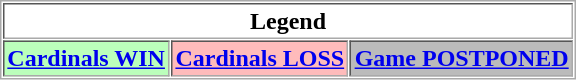<table align="center" border="1" cellpadding="2" cellspacing="1" style="border:1px solid #aaa">
<tr>
<th colspan="3">Legend</th>
</tr>
<tr>
<th bgcolor="bbffbb"><a href='#'>Cardinals WIN</a></th>
<th bgcolor="ffbbbb"><a href='#'>Cardinals LOSS</a></th>
<th bgcolor="bbbbbb"><a href='#'>Game POSTPONED</a><br></th>
</tr>
</table>
